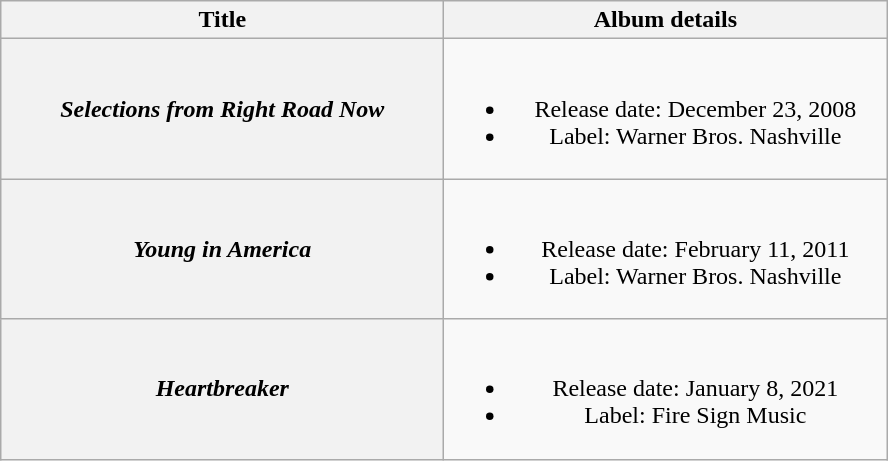<table class="wikitable plainrowheaders" style="text-align:center;">
<tr>
<th style="width:18em;">Title</th>
<th style="width:18em;">Album details</th>
</tr>
<tr>
<th scope="row"><em>Selections from Right Road Now</em></th>
<td><br><ul><li>Release date: December 23, 2008</li><li>Label: Warner Bros. Nashville</li></ul></td>
</tr>
<tr>
<th scope="row"><em>Young in America</em></th>
<td><br><ul><li>Release date: February 11, 2011</li><li>Label: Warner Bros. Nashville</li></ul></td>
</tr>
<tr>
<th scope="row"><em>Heartbreaker</em></th>
<td><br><ul><li>Release date: January 8, 2021</li><li>Label: Fire Sign Music</li></ul></td>
</tr>
</table>
